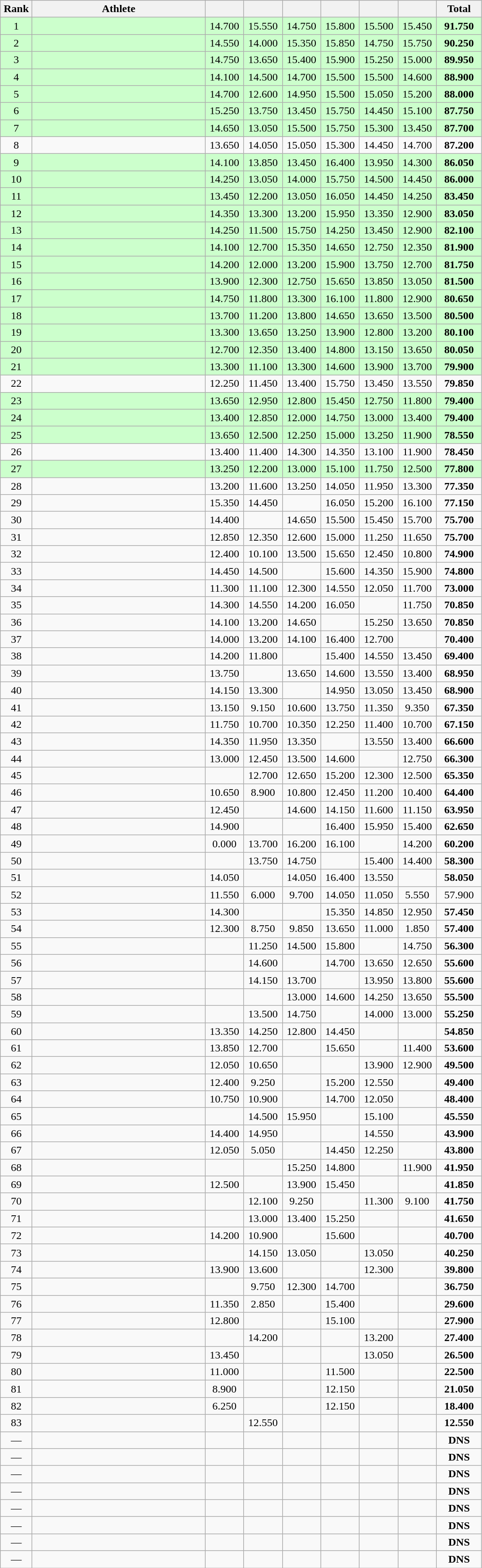<table class=wikitable style="text-align:center">
<tr>
<th width=40>Rank</th>
<th width=250>Athlete</th>
<th width=50></th>
<th width=50></th>
<th width=50></th>
<th width=50></th>
<th width=50></th>
<th width=50></th>
<th width=60>Total</th>
</tr>
<tr bgcolor="ccffcc">
<td>1</td>
<td align=left></td>
<td>14.700</td>
<td>15.550</td>
<td>14.750</td>
<td>15.800</td>
<td>15.500</td>
<td>15.450</td>
<td><strong>91.750</strong></td>
</tr>
<tr bgcolor="ccffcc">
<td>2</td>
<td align=left></td>
<td>14.550</td>
<td>14.000</td>
<td>15.350</td>
<td>15.850</td>
<td>14.750</td>
<td>15.750</td>
<td><strong>90.250</strong></td>
</tr>
<tr bgcolor="ccffcc">
<td>3</td>
<td align=left></td>
<td>14.750</td>
<td>13.650</td>
<td>15.400</td>
<td>15.900</td>
<td>15.250</td>
<td>15.000</td>
<td><strong>89.950</strong></td>
</tr>
<tr bgcolor="ccffcc">
<td>4</td>
<td align=left></td>
<td>14.100</td>
<td>14.500</td>
<td>14.700</td>
<td>15.500</td>
<td>15.500</td>
<td>14.600</td>
<td><strong>88.900</strong></td>
</tr>
<tr bgcolor="ccffcc">
<td>5 </td>
<td align=left></td>
<td>14.700</td>
<td>12.600</td>
<td>14.950</td>
<td>15.500</td>
<td>15.050</td>
<td>15.200</td>
<td><strong>88.000</strong></td>
</tr>
<tr bgcolor="ccffcc">
<td>6</td>
<td align=left></td>
<td>15.250</td>
<td>13.750</td>
<td>13.450</td>
<td>15.750</td>
<td>14.450</td>
<td>15.100</td>
<td><strong>87.750</strong></td>
</tr>
<tr bgcolor="ccffcc">
<td>7</td>
<td align=left></td>
<td>14.650</td>
<td>13.050</td>
<td>15.500</td>
<td>15.750</td>
<td>15.300</td>
<td>13.450</td>
<td><strong>87.700</strong></td>
</tr>
<tr>
<td>8 </td>
<td align=left></td>
<td>13.650</td>
<td>14.050</td>
<td>15.050</td>
<td>15.300</td>
<td>14.450</td>
<td>14.700</td>
<td><strong>87.200</strong></td>
</tr>
<tr bgcolor="ccffcc">
<td>9 </td>
<td align=left></td>
<td>14.100</td>
<td>13.850</td>
<td>13.450</td>
<td>16.400</td>
<td>13.950</td>
<td>14.300</td>
<td><strong>86.050</strong></td>
</tr>
<tr bgcolor="ccffcc">
<td>10</td>
<td align=left></td>
<td>14.250</td>
<td>13.050</td>
<td>14.000</td>
<td>15.750</td>
<td>14.500</td>
<td>14.450</td>
<td><strong>86.000</strong></td>
</tr>
<tr bgcolor="ccffcc">
<td>11</td>
<td align=left></td>
<td>13.450</td>
<td>12.200</td>
<td>13.050</td>
<td>16.050</td>
<td>14.450</td>
<td>14.250</td>
<td><strong>83.450</strong></td>
</tr>
<tr bgcolor="ccffcc">
<td>12</td>
<td align=left></td>
<td>14.350</td>
<td>13.300</td>
<td>13.200</td>
<td>15.950</td>
<td>13.350</td>
<td>12.900</td>
<td><strong>83.050</strong></td>
</tr>
<tr bgcolor="ccffcc">
<td>13</td>
<td align=left></td>
<td>14.250</td>
<td>11.500</td>
<td>15.750</td>
<td>14.250</td>
<td>13.450</td>
<td>12.900</td>
<td><strong>82.100</strong></td>
</tr>
<tr bgcolor="ccffcc">
<td>14 </td>
<td align=left></td>
<td>14.100</td>
<td>12.700</td>
<td>15.350</td>
<td>14.650</td>
<td>12.750</td>
<td>12.350</td>
<td><strong>81.900</strong></td>
</tr>
<tr bgcolor="ccffcc">
<td>15 </td>
<td align=left></td>
<td>14.200</td>
<td>12.000</td>
<td>13.200</td>
<td>15.900</td>
<td>13.750</td>
<td>12.700</td>
<td><strong>81.750</strong></td>
</tr>
<tr bgcolor="ccffcc">
<td>16</td>
<td align=left></td>
<td>13.900</td>
<td>12.300</td>
<td>12.750</td>
<td>15.650</td>
<td>13.850</td>
<td>13.050</td>
<td><strong>81.500</strong></td>
</tr>
<tr bgcolor="ccffcc">
<td>17</td>
<td align=left></td>
<td>14.750</td>
<td>11.800</td>
<td>13.300</td>
<td>16.100</td>
<td>11.800</td>
<td>12.900</td>
<td><strong>80.650</strong></td>
</tr>
<tr bgcolor="ccffcc">
<td>18</td>
<td align=left></td>
<td>13.700</td>
<td>11.200</td>
<td>13.800</td>
<td>14.650</td>
<td>13.650</td>
<td>13.500</td>
<td><strong>80.500</strong></td>
</tr>
<tr bgcolor="ccffcc">
<td>19</td>
<td align=left></td>
<td>13.300</td>
<td>13.650</td>
<td>13.250</td>
<td>13.900</td>
<td>12.800</td>
<td>13.200</td>
<td><strong>80.100</strong></td>
</tr>
<tr bgcolor="ccffcc">
<td>20</td>
<td align=left></td>
<td>12.700</td>
<td>12.350</td>
<td>13.400</td>
<td>14.800</td>
<td>13.150</td>
<td>13.650</td>
<td><strong>80.050</strong></td>
</tr>
<tr bgcolor="ccffcc">
<td>21</td>
<td align=left></td>
<td>13.300</td>
<td>11.100</td>
<td>13.300</td>
<td>14.600</td>
<td>13.900</td>
<td>13.700</td>
<td><strong>79.900</strong></td>
</tr>
<tr>
<td>22</td>
<td align=left></td>
<td>12.250</td>
<td>11.450</td>
<td>13.400</td>
<td>15.750</td>
<td>13.450</td>
<td>13.550</td>
<td><strong>79.850</strong></td>
</tr>
<tr bgcolor="ccffcc">
<td>23</td>
<td align=left></td>
<td>13.650</td>
<td>12.950</td>
<td>12.800</td>
<td>15.450</td>
<td>12.750</td>
<td>11.800</td>
<td><strong>79.400</strong></td>
</tr>
<tr bgcolor="ccffcc">
<td>24</td>
<td align=left></td>
<td>13.400</td>
<td>12.850</td>
<td>12.000</td>
<td>14.750</td>
<td>13.000</td>
<td>13.400</td>
<td><strong>79.400</strong></td>
</tr>
<tr bgcolor="ccffcc">
<td>25</td>
<td align=left></td>
<td>13.650</td>
<td>12.500</td>
<td>12.250</td>
<td>15.000</td>
<td>13.250</td>
<td>11.900</td>
<td><strong>78.550</strong></td>
</tr>
<tr>
<td>26 </td>
<td align=left></td>
<td>13.400</td>
<td>11.400</td>
<td>14.300</td>
<td>14.350</td>
<td>13.100</td>
<td>11.900</td>
<td><strong>78.450</strong></td>
</tr>
<tr bgcolor="ccffcc">
<td>27</td>
<td align=left></td>
<td>13.250</td>
<td>12.200</td>
<td>13.000</td>
<td>15.100</td>
<td>11.750</td>
<td>12.500</td>
<td><strong>77.800</strong></td>
</tr>
<tr>
<td>28</td>
<td align=left></td>
<td>13.200</td>
<td>11.600</td>
<td>13.250</td>
<td>14.050</td>
<td>11.950</td>
<td>13.300</td>
<td><strong>77.350</strong></td>
</tr>
<tr>
<td>29</td>
<td align=left></td>
<td>15.350</td>
<td>14.450</td>
<td></td>
<td>16.050</td>
<td>15.200</td>
<td>16.100</td>
<td><strong>77.150</strong></td>
</tr>
<tr>
<td>30</td>
<td align=left></td>
<td>14.400</td>
<td></td>
<td>14.650</td>
<td>15.500</td>
<td>15.450</td>
<td>15.700</td>
<td><strong>75.700</strong></td>
</tr>
<tr>
<td>31</td>
<td align=left></td>
<td>12.850</td>
<td>12.350</td>
<td>12.600</td>
<td>15.000</td>
<td>11.250</td>
<td>11.650</td>
<td><strong>75.700</strong></td>
</tr>
<tr>
<td>32 </td>
<td align=left></td>
<td>12.400</td>
<td>10.100</td>
<td>13.500</td>
<td>15.650</td>
<td>12.450</td>
<td>10.800</td>
<td><strong>74.900</strong></td>
</tr>
<tr>
<td>33</td>
<td align=left></td>
<td>14.450</td>
<td>14.500</td>
<td></td>
<td>15.600</td>
<td>14.350</td>
<td>15.900</td>
<td><strong>74.800</strong></td>
</tr>
<tr>
<td>34</td>
<td align=left></td>
<td>11.300</td>
<td>11.100</td>
<td>12.300</td>
<td>14.550</td>
<td>12.050</td>
<td>11.700</td>
<td><strong>73.000</strong></td>
</tr>
<tr>
<td>35</td>
<td align=left></td>
<td>14.300</td>
<td>14.550</td>
<td>14.200</td>
<td>16.050</td>
<td></td>
<td>11.750</td>
<td><strong>70.850</strong></td>
</tr>
<tr>
<td>36</td>
<td align=left></td>
<td>14.100</td>
<td>13.200</td>
<td>14.650</td>
<td></td>
<td>15.250</td>
<td>13.650</td>
<td><strong>70.850</strong></td>
</tr>
<tr>
<td>37</td>
<td align=left></td>
<td>14.000</td>
<td>13.200</td>
<td>14.100</td>
<td>16.400</td>
<td>12.700</td>
<td></td>
<td><strong>70.400</strong></td>
</tr>
<tr>
<td>38</td>
<td align=left></td>
<td>14.200</td>
<td>11.800</td>
<td></td>
<td>15.400</td>
<td>14.550</td>
<td>13.450</td>
<td><strong>69.400</strong></td>
</tr>
<tr>
<td>39</td>
<td align=left></td>
<td>13.750</td>
<td></td>
<td>13.650</td>
<td>14.600</td>
<td>13.550</td>
<td>13.400</td>
<td><strong>68.950</strong></td>
</tr>
<tr>
<td>40</td>
<td align=left></td>
<td>14.150</td>
<td>13.300</td>
<td></td>
<td>14.950</td>
<td>13.050</td>
<td>13.450</td>
<td><strong>68.900</strong></td>
</tr>
<tr>
<td>41 </td>
<td align=left></td>
<td>13.150</td>
<td>9.150</td>
<td>10.600</td>
<td>13.750</td>
<td>11.350</td>
<td>9.350</td>
<td><strong>67.350</strong></td>
</tr>
<tr>
<td>42</td>
<td align=left></td>
<td>11.750</td>
<td>10.700</td>
<td>10.350</td>
<td>12.250</td>
<td>11.400</td>
<td>10.700</td>
<td><strong>67.150</strong></td>
</tr>
<tr>
<td>43</td>
<td align=left></td>
<td>14.350</td>
<td>11.950</td>
<td>13.350</td>
<td></td>
<td>13.550</td>
<td>13.400</td>
<td><strong>66.600</strong></td>
</tr>
<tr>
<td>44</td>
<td align=left></td>
<td>13.000</td>
<td>12.450</td>
<td>13.500</td>
<td>14.600</td>
<td></td>
<td>12.750</td>
<td><strong>66.300</strong></td>
</tr>
<tr>
<td>45</td>
<td align=left></td>
<td></td>
<td>12.700</td>
<td>12.650</td>
<td>15.200</td>
<td>12.300</td>
<td>12.500</td>
<td><strong>65.350</strong></td>
</tr>
<tr>
<td>46</td>
<td align=left></td>
<td>10.650</td>
<td>8.900</td>
<td>10.800</td>
<td>12.450</td>
<td>11.200</td>
<td>10.400</td>
<td><strong>64.400</strong></td>
</tr>
<tr>
<td>47</td>
<td align=left></td>
<td>12.450</td>
<td></td>
<td>14.600</td>
<td>14.150</td>
<td>11.600</td>
<td>11.150</td>
<td><strong>63.950</strong></td>
</tr>
<tr>
<td>48</td>
<td align=left></td>
<td>14.900</td>
<td></td>
<td></td>
<td>16.400</td>
<td>15.950</td>
<td>15.400</td>
<td><strong>62.650</strong></td>
</tr>
<tr>
<td>49</td>
<td align=left></td>
<td>0.000</td>
<td>13.700</td>
<td>16.200</td>
<td>16.100</td>
<td></td>
<td>14.200</td>
<td><strong>60.200</strong></td>
</tr>
<tr>
<td>50</td>
<td align=left></td>
<td></td>
<td>13.750</td>
<td>14.750</td>
<td></td>
<td>15.400</td>
<td>14.400</td>
<td><strong>58.300</strong></td>
</tr>
<tr>
<td>51</td>
<td align=left></td>
<td>14.050</td>
<td></td>
<td>14.050</td>
<td>16.400</td>
<td>13.550</td>
<td></td>
<td><strong>58.050</strong></td>
</tr>
<tr>
<td>52</td>
<td align=left></td>
<td>11.550</td>
<td>6.000</td>
<td>9.700</td>
<td>14.050</td>
<td>11.050</td>
<td>5.550</td>
<td>57.900</td>
</tr>
<tr>
<td>53</td>
<td align=left></td>
<td>14.300</td>
<td></td>
<td></td>
<td>15.350</td>
<td>14.850</td>
<td>12.950</td>
<td><strong>57.450</strong></td>
</tr>
<tr>
<td>54</td>
<td align=left></td>
<td>12.300</td>
<td>8.750</td>
<td>9.850</td>
<td>13.650</td>
<td>11.000</td>
<td>1.850</td>
<td><strong>57.400</strong></td>
</tr>
<tr>
<td>55</td>
<td align=left></td>
<td></td>
<td>11.250</td>
<td>14.500</td>
<td>15.800</td>
<td></td>
<td>14.750</td>
<td><strong>56.300</strong></td>
</tr>
<tr>
<td>56</td>
<td align=left></td>
<td></td>
<td>14.600</td>
<td></td>
<td>14.700</td>
<td>13.650</td>
<td>12.650</td>
<td><strong>55.600</strong></td>
</tr>
<tr>
<td>57</td>
<td align=left></td>
<td></td>
<td>14.150</td>
<td>13.700</td>
<td></td>
<td>13.950</td>
<td>13.800</td>
<td><strong>55.600</strong></td>
</tr>
<tr>
<td>58</td>
<td align=left></td>
<td></td>
<td></td>
<td>13.000</td>
<td>14.600</td>
<td>14.250</td>
<td>13.650</td>
<td><strong>55.500</strong></td>
</tr>
<tr>
<td>59</td>
<td align=left></td>
<td></td>
<td>13.500</td>
<td>14.750</td>
<td></td>
<td>14.000</td>
<td>13.000</td>
<td><strong>55.250</strong></td>
</tr>
<tr>
<td>60</td>
<td align=left></td>
<td>13.350</td>
<td>14.250</td>
<td>12.800</td>
<td>14.450</td>
<td></td>
<td></td>
<td><strong>54.850</strong></td>
</tr>
<tr>
<td>61</td>
<td align=left></td>
<td>13.850</td>
<td>12.700</td>
<td></td>
<td>15.650</td>
<td></td>
<td>11.400</td>
<td><strong>53.600</strong></td>
</tr>
<tr>
<td>62</td>
<td align=left></td>
<td>12.050</td>
<td>10.650</td>
<td></td>
<td></td>
<td>13.900</td>
<td>12.900</td>
<td><strong>49.500</strong></td>
</tr>
<tr>
<td>63</td>
<td align=left></td>
<td>12.400</td>
<td>9.250</td>
<td></td>
<td>15.200</td>
<td>12.550</td>
<td></td>
<td><strong>49.400</strong></td>
</tr>
<tr>
<td>64</td>
<td align=left></td>
<td>10.750</td>
<td>10.900</td>
<td></td>
<td>14.700</td>
<td>12.050</td>
<td></td>
<td><strong>48.400</strong></td>
</tr>
<tr>
<td>65</td>
<td align=left></td>
<td></td>
<td>14.500</td>
<td>15.950</td>
<td></td>
<td>15.100</td>
<td></td>
<td><strong>45.550</strong></td>
</tr>
<tr>
<td>66</td>
<td align=left></td>
<td>14.400</td>
<td>14.950</td>
<td></td>
<td></td>
<td>14.550</td>
<td></td>
<td><strong>43.900</strong></td>
</tr>
<tr>
<td>67</td>
<td align=left></td>
<td>12.050</td>
<td>5.050</td>
<td></td>
<td>14.450</td>
<td>12.250</td>
<td></td>
<td><strong>43.800</strong></td>
</tr>
<tr>
<td>68</td>
<td align=left></td>
<td></td>
<td></td>
<td>15.250</td>
<td>14.800</td>
<td></td>
<td>11.900</td>
<td><strong>41.950</strong></td>
</tr>
<tr>
<td>69</td>
<td align=left></td>
<td>12.500</td>
<td></td>
<td>13.900</td>
<td>15.450</td>
<td></td>
<td></td>
<td><strong>41.850</strong></td>
</tr>
<tr>
<td>70</td>
<td align=left></td>
<td></td>
<td>12.100</td>
<td>9.250</td>
<td></td>
<td>11.300</td>
<td>9.100</td>
<td><strong>41.750</strong></td>
</tr>
<tr>
<td>71</td>
<td align=left></td>
<td></td>
<td>13.000</td>
<td>13.400</td>
<td>15.250</td>
<td></td>
<td></td>
<td><strong>41.650</strong></td>
</tr>
<tr>
<td>72</td>
<td align=left></td>
<td>14.200</td>
<td>10.900</td>
<td></td>
<td>15.600</td>
<td></td>
<td></td>
<td><strong>40.700</strong></td>
</tr>
<tr>
<td>73</td>
<td align=left></td>
<td></td>
<td>14.150</td>
<td>13.050</td>
<td></td>
<td>13.050</td>
<td></td>
<td><strong>40.250</strong></td>
</tr>
<tr>
<td>74</td>
<td align=left></td>
<td>13.900</td>
<td>13.600</td>
<td></td>
<td></td>
<td>12.300</td>
<td></td>
<td><strong>39.800</strong></td>
</tr>
<tr>
<td>75</td>
<td align=left></td>
<td></td>
<td>9.750</td>
<td>12.300</td>
<td>14.700</td>
<td></td>
<td></td>
<td><strong>36.750</strong></td>
</tr>
<tr>
<td>76</td>
<td align=left></td>
<td>11.350</td>
<td>2.850</td>
<td></td>
<td>15.400</td>
<td></td>
<td></td>
<td><strong>29.600</strong></td>
</tr>
<tr>
<td>77</td>
<td align=left></td>
<td>12.800</td>
<td></td>
<td></td>
<td>15.100</td>
<td></td>
<td></td>
<td><strong>27.900</strong></td>
</tr>
<tr>
<td>78</td>
<td align=left></td>
<td></td>
<td>14.200</td>
<td></td>
<td></td>
<td>13.200</td>
<td></td>
<td><strong>27.400</strong></td>
</tr>
<tr>
<td>79</td>
<td align=left></td>
<td>13.450</td>
<td></td>
<td></td>
<td></td>
<td>13.050</td>
<td></td>
<td><strong>26.500</strong></td>
</tr>
<tr>
<td>80</td>
<td align=left></td>
<td>11.000</td>
<td></td>
<td></td>
<td>11.500</td>
<td></td>
<td></td>
<td><strong>22.500</strong></td>
</tr>
<tr>
<td>81</td>
<td align=left></td>
<td>8.900</td>
<td></td>
<td></td>
<td>12.150</td>
<td></td>
<td></td>
<td><strong>21.050</strong></td>
</tr>
<tr>
<td>82</td>
<td align=left></td>
<td>6.250</td>
<td></td>
<td></td>
<td>12.150</td>
<td></td>
<td></td>
<td><strong>18.400</strong></td>
</tr>
<tr>
<td>83</td>
<td align=left></td>
<td></td>
<td>12.550</td>
<td></td>
<td></td>
<td></td>
<td></td>
<td><strong>12.550</strong></td>
</tr>
<tr>
<td>—</td>
<td align=left></td>
<td></td>
<td></td>
<td></td>
<td></td>
<td></td>
<td></td>
<td><strong>DNS</strong></td>
</tr>
<tr>
<td>—</td>
<td align=left></td>
<td></td>
<td></td>
<td></td>
<td></td>
<td></td>
<td></td>
<td><strong>DNS</strong></td>
</tr>
<tr>
<td>—</td>
<td align=left></td>
<td></td>
<td></td>
<td></td>
<td></td>
<td></td>
<td></td>
<td><strong>DNS</strong></td>
</tr>
<tr>
<td>—</td>
<td align=left></td>
<td></td>
<td></td>
<td></td>
<td></td>
<td></td>
<td></td>
<td><strong>DNS</strong></td>
</tr>
<tr>
<td>—</td>
<td align=left></td>
<td></td>
<td></td>
<td></td>
<td></td>
<td></td>
<td></td>
<td><strong>DNS</strong></td>
</tr>
<tr>
<td>—</td>
<td align=left></td>
<td></td>
<td></td>
<td></td>
<td></td>
<td></td>
<td></td>
<td><strong>DNS</strong></td>
</tr>
<tr>
<td>—</td>
<td align=left></td>
<td></td>
<td></td>
<td></td>
<td></td>
<td></td>
<td></td>
<td><strong>DNS</strong></td>
</tr>
<tr>
<td>—</td>
<td align=left></td>
<td></td>
<td></td>
<td></td>
<td></td>
<td></td>
<td></td>
<td><strong>DNS</strong></td>
</tr>
</table>
